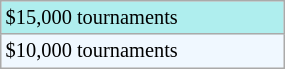<table class="wikitable"  style="font-size:85%; width:15%;">
<tr style="background:#afeeee;">
<td>$15,000 tournaments</td>
</tr>
<tr style="background:#f0f8ff;">
<td>$10,000 tournaments</td>
</tr>
</table>
